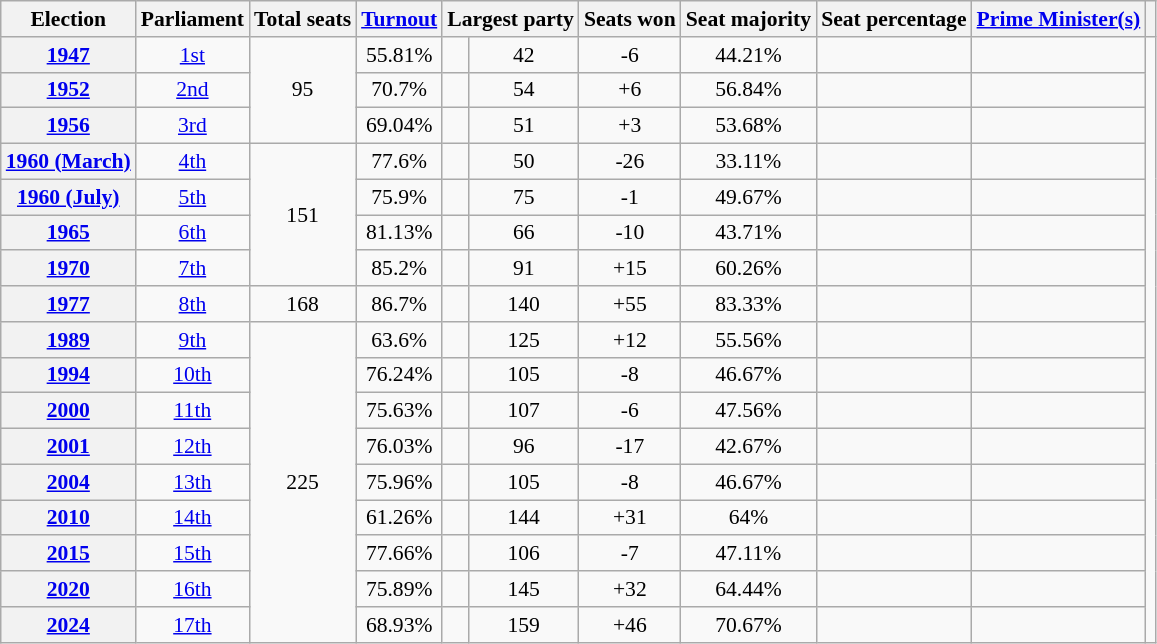<table class="wikitable sortable sticky-header" style="font-size:90%; text-align:center">
<tr>
<th rowspan="1" class="unsortable">Election</th>
<th rowspan="1">Parliament</th>
<th rowspan="1" class="unsortable">Total seats</th>
<th rowspan="1"><a href='#'>Turnout</a></th>
<th colspan="2">Largest party</th>
<th rowspan="1">Seats won</th>
<th rowspan="1">Seat majority</th>
<th rowspan="1">Seat percentage</th>
<th rowspan="1" class="unsortable"><a href='#'>Prime Minister(s)</a></th>
<th rowspan="1" class="unsortable"></th>
</tr>
<tr>
<th><a href='#'>1947</a></th>
<td><a href='#'>1st</a></td>
<td rowspan="3">95</td>
<td>55.81%</td>
<td></td>
<td>42</td>
<td>-6</td>
<td>44.21%</td>
<td></td>
<td></td>
</tr>
<tr>
<th><a href='#'>1952</a></th>
<td><a href='#'>2nd</a></td>
<td>70.7%</td>
<td></td>
<td>54</td>
<td>+6</td>
<td>56.84%</td>
<td></td>
<td></td>
</tr>
<tr>
<th><a href='#'>1956</a></th>
<td><a href='#'>3rd</a></td>
<td>69.04%</td>
<td></td>
<td>51</td>
<td>+3</td>
<td>53.68%</td>
<td></td>
<td></td>
</tr>
<tr>
<th><a href='#'>1960 (March)</a></th>
<td><a href='#'>4th</a></td>
<td rowspan="4">151</td>
<td>77.6%</td>
<td></td>
<td>50</td>
<td>-26</td>
<td>33.11%</td>
<td></td>
<td></td>
</tr>
<tr>
<th><a href='#'>1960 (July)</a></th>
<td><a href='#'>5th</a></td>
<td>75.9%</td>
<td></td>
<td>75</td>
<td>-1</td>
<td>49.67%</td>
<td></td>
<td></td>
</tr>
<tr>
<th><a href='#'>1965</a></th>
<td><a href='#'>6th</a></td>
<td>81.13%</td>
<td></td>
<td>66</td>
<td>-10</td>
<td>43.71%</td>
<td></td>
<td></td>
</tr>
<tr>
<th><a href='#'>1970</a></th>
<td><a href='#'>7th</a></td>
<td>85.2%</td>
<td></td>
<td>91</td>
<td>+15</td>
<td>60.26%</td>
<td></td>
<td></td>
</tr>
<tr>
<th><a href='#'>1977</a></th>
<td><a href='#'>8th</a></td>
<td>168</td>
<td>86.7%</td>
<td></td>
<td>140</td>
<td>+55</td>
<td>83.33%</td>
<td></td>
<td></td>
</tr>
<tr>
<th><a href='#'>1989</a></th>
<td><a href='#'>9th</a></td>
<td rowspan="10">225</td>
<td>63.6%</td>
<td></td>
<td>125</td>
<td>+12</td>
<td>55.56%</td>
<td></td>
<td></td>
</tr>
<tr>
<th><a href='#'>1994</a></th>
<td><a href='#'>10th</a></td>
<td>76.24%</td>
<td></td>
<td>105</td>
<td>-8</td>
<td>46.67%</td>
<td></td>
<td></td>
</tr>
<tr>
<th><a href='#'>2000</a></th>
<td><a href='#'>11th</a></td>
<td>75.63%</td>
<td></td>
<td>107</td>
<td>-6</td>
<td>47.56%</td>
<td></td>
<td></td>
</tr>
<tr>
<th><a href='#'>2001</a></th>
<td><a href='#'>12th</a></td>
<td>76.03%</td>
<td></td>
<td>96</td>
<td>-17</td>
<td>42.67%</td>
<td></td>
<td></td>
</tr>
<tr>
<th><a href='#'>2004</a></th>
<td><a href='#'>13th</a></td>
<td>75.96%</td>
<td></td>
<td>105</td>
<td>-8</td>
<td>46.67%</td>
<td></td>
<td></td>
</tr>
<tr>
<th><a href='#'>2010</a></th>
<td><a href='#'>14th</a></td>
<td>61.26%</td>
<td></td>
<td>144</td>
<td>+31</td>
<td>64%</td>
<td></td>
<td></td>
</tr>
<tr>
<th><a href='#'>2015</a></th>
<td><a href='#'>15th</a></td>
<td>77.66%</td>
<td></td>
<td>106</td>
<td>-7</td>
<td>47.11%</td>
<td></td>
<td></td>
</tr>
<tr>
<th><a href='#'>2020</a></th>
<td><a href='#'>16th</a></td>
<td>75.89%</td>
<td></td>
<td>145</td>
<td>+32</td>
<td>64.44%</td>
<td></td>
<td></td>
</tr>
<tr>
<th><a href='#'>2024</a></th>
<td><a href='#'>17th</a></td>
<td>68.93%</td>
<td></td>
<td>159</td>
<td>+46</td>
<td>70.67%</td>
<td></td>
<td></td>
</tr>
</table>
